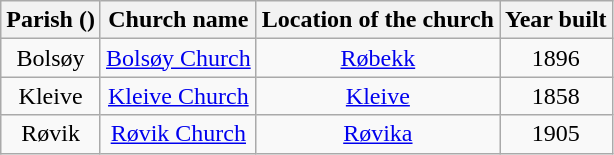<table class="wikitable" style="text-align:center">
<tr>
<th>Parish ()</th>
<th>Church name</th>
<th>Location of the church</th>
<th>Year built</th>
</tr>
<tr>
<td rowspan="1">Bolsøy</td>
<td><a href='#'>Bolsøy Church</a></td>
<td><a href='#'>Røbekk</a></td>
<td>1896</td>
</tr>
<tr>
<td rowspan="1">Kleive</td>
<td><a href='#'>Kleive Church</a></td>
<td><a href='#'>Kleive</a></td>
<td>1858</td>
</tr>
<tr>
<td rowspan="1">Røvik</td>
<td><a href='#'>Røvik Church</a></td>
<td><a href='#'>Røvika</a></td>
<td>1905</td>
</tr>
</table>
